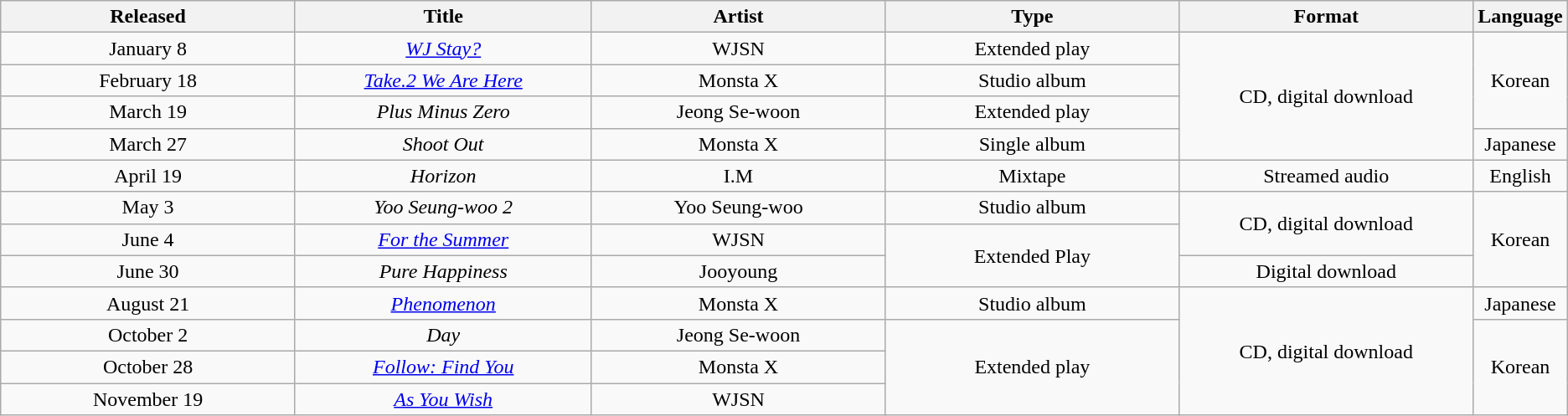<table class="wikitable" style="text-align: center;">
<tr>
<th style="width:20%;">Released</th>
<th style="width:20%;">Title</th>
<th style="width:20%;">Artist</th>
<th style="width:20%;">Type</th>
<th style="width:20%;">Format</th>
<th style="width:20%;">Language</th>
</tr>
<tr>
<td>January 8</td>
<td><em><a href='#'>WJ Stay?</a></em></td>
<td>WJSN</td>
<td>Extended play</td>
<td rowspan="4">CD, digital download</td>
<td rowspan="3">Korean</td>
</tr>
<tr>
<td>February 18</td>
<td><em><a href='#'>Take.2 We Are Here</a></em></td>
<td>Monsta X</td>
<td>Studio album</td>
</tr>
<tr>
<td>March 19</td>
<td><em>Plus Minus Zero</em></td>
<td>Jeong Se-woon</td>
<td>Extended play</td>
</tr>
<tr>
<td>March 27</td>
<td><em>Shoot Out</em></td>
<td>Monsta X</td>
<td>Single album</td>
<td>Japanese</td>
</tr>
<tr>
<td>April 19</td>
<td><em>Horizon</em></td>
<td>I.M</td>
<td>Mixtape</td>
<td>Streamed audio</td>
<td>English</td>
</tr>
<tr>
<td>May 3</td>
<td><em>Yoo Seung-woo 2</em></td>
<td>Yoo Seung-woo</td>
<td>Studio album</td>
<td rowspan="2">CD, digital download</td>
<td rowspan="3">Korean</td>
</tr>
<tr>
<td>June 4</td>
<td><em><a href='#'>For the Summer</a></em></td>
<td>WJSN</td>
<td rowspan="2">Extended Play</td>
</tr>
<tr>
<td>June 30</td>
<td><em>Pure Happiness</em></td>
<td>Jooyoung</td>
<td>Digital download</td>
</tr>
<tr>
<td>August 21</td>
<td><em><a href='#'>Phenomenon</a></em></td>
<td>Monsta X</td>
<td>Studio album</td>
<td rowspan="4">CD, digital download</td>
<td>Japanese</td>
</tr>
<tr>
<td>October 2</td>
<td><em>Day</em></td>
<td>Jeong Se-woon</td>
<td rowspan="3">Extended play</td>
<td rowspan="3">Korean</td>
</tr>
<tr>
<td>October 28</td>
<td><em><a href='#'>Follow: Find You</a></em></td>
<td>Monsta X</td>
</tr>
<tr>
<td>November 19</td>
<td><em><a href='#'>As You Wish</a></em></td>
<td>WJSN</td>
</tr>
</table>
